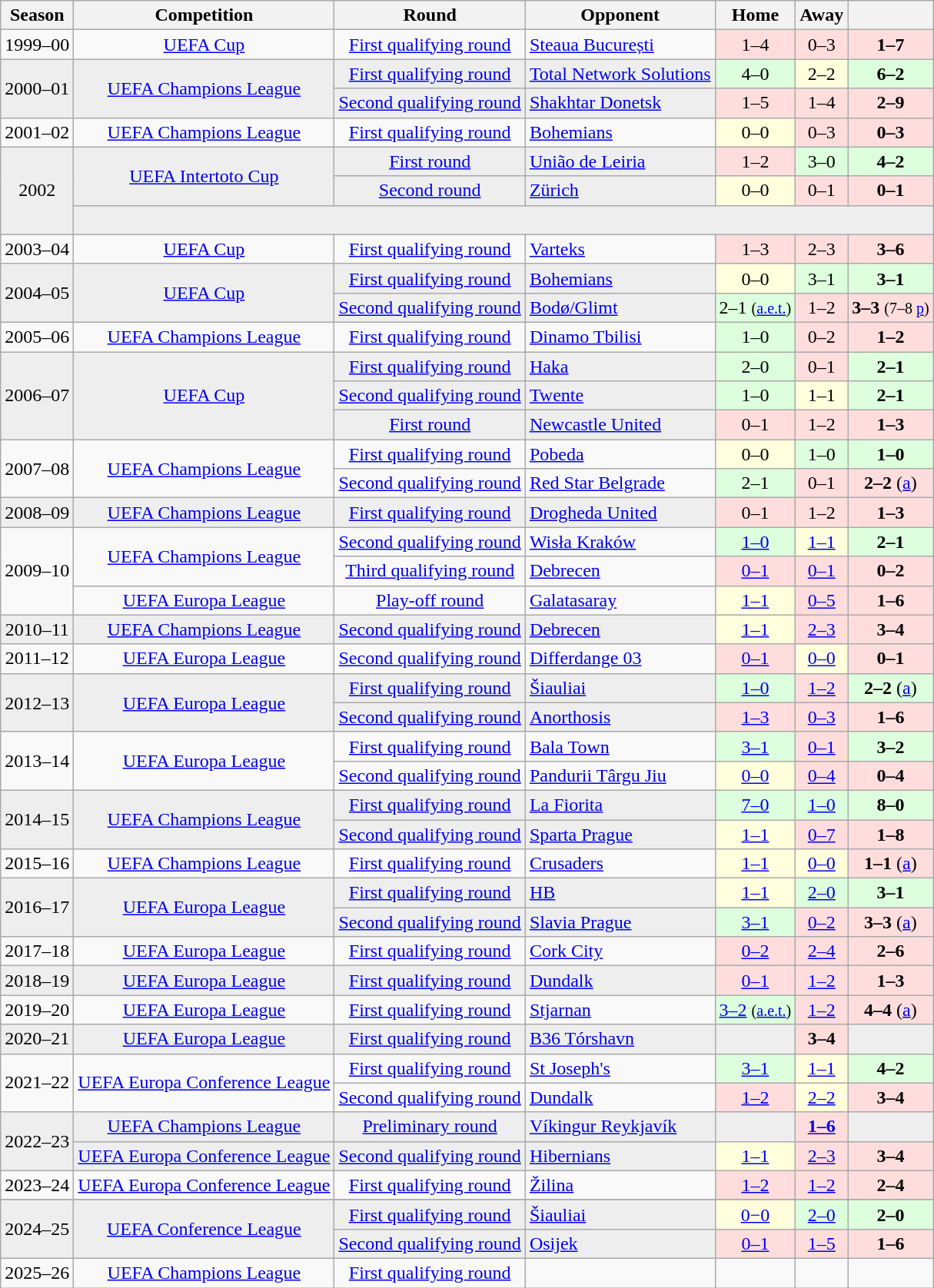<table class="wikitable collapsible collapsed">
<tr>
<th>Season</th>
<th>Competition</th>
<th>Round</th>
<th>Opponent</th>
<th>Home</th>
<th>Away</th>
<th></th>
</tr>
<tr align=center>
<td>1999–00</td>
<td><a href='#'>UEFA Cup</a></td>
<td><a href='#'>First qualifying round</a></td>
<td align=left> <a href='#'>Steaua București</a></td>
<td bgcolor=#ffdddd>1–4</td>
<td bgcolor=#ffdddd>0–3</td>
<td bgcolor=#ffdddd><strong>1–7</strong></td>
</tr>
<tr bgcolor=#EEEEEE align=center>
<td rowspan="2">2000–01</td>
<td rowspan="2"><a href='#'>UEFA Champions League</a></td>
<td><a href='#'>First qualifying round</a></td>
<td align=left> <a href='#'>Total Network Solutions</a></td>
<td bgcolor=#ddffdd>4–0</td>
<td bgcolor=#ffffdd>2–2</td>
<td bgcolor=#ddffdd><strong>6–2</strong></td>
</tr>
<tr bgcolor=#EEEEEE align=center>
<td><a href='#'>Second qualifying round</a></td>
<td align=left> <a href='#'>Shakhtar Donetsk</a></td>
<td bgcolor=#ffdddd>1–5</td>
<td bgcolor=#ffdddd>1–4</td>
<td bgcolor=#ffdddd><strong>2–9</strong></td>
</tr>
<tr align=center>
<td>2001–02</td>
<td><a href='#'>UEFA Champions League</a></td>
<td><a href='#'>First qualifying round</a></td>
<td align=left> <a href='#'>Bohemians</a></td>
<td bgcolor=#ffffdd>0–0</td>
<td bgcolor=#ffdddd>0–3</td>
<td bgcolor=#ffdddd><strong>0–3</strong></td>
</tr>
<tr bgcolor=#EEEEEE align=center>
<td rowspan="3">2002</td>
<td rowspan="2"><a href='#'>UEFA Intertoto Cup</a></td>
<td><a href='#'>First round</a></td>
<td align=left> <a href='#'>União de Leiria</a></td>
<td bgcolor=#ffdddd>1–2</td>
<td bgcolor=#ddffdd>3–0</td>
<td bgcolor=#ddffdd><strong>4–2</strong></td>
</tr>
<tr bgcolor=#EEEEEE align=center>
<td><a href='#'>Second round</a></td>
<td align=left> <a href='#'>Zürich</a></td>
<td bgcolor=#ffffdd>0–0</td>
<td bgcolor=#ffdddd>0–1</td>
<td bgcolor=#ffdddd><strong>0–1</strong></td>
</tr>
<tr bgcolor=#EEEEEE align=center>
<td colspan=7><br>

</td>
</tr>
<tr align=center>
<td>2003–04</td>
<td><a href='#'>UEFA Cup</a></td>
<td><a href='#'>First qualifying round</a></td>
<td align=left> <a href='#'>Varteks</a></td>
<td bgcolor=#ffdddd>1–3</td>
<td bgcolor=#ffdddd>2–3</td>
<td bgcolor=#ffdddd><strong>3–6</strong></td>
</tr>
<tr bgcolor=#EEEEEE align=center>
<td rowspan="2">2004–05</td>
<td rowspan="2"><a href='#'>UEFA Cup</a></td>
<td><a href='#'>First qualifying round</a></td>
<td align=left> <a href='#'>Bohemians</a></td>
<td bgcolor=#ffffdd>0–0</td>
<td bgcolor=#ddffdd>3–1</td>
<td bgcolor=#ddffdd><strong>3–1</strong></td>
</tr>
<tr bgcolor=#EEEEEE align=center>
<td><a href='#'>Second qualifying round</a></td>
<td align=left> <a href='#'>Bodø/Glimt</a></td>
<td bgcolor=#ddffdd>2–1 <small>(<a href='#'>a.e.t.</a>)</small></td>
<td bgcolor=#ffdddd>1–2</td>
<td bgcolor=#ffdddd><strong>3–3</strong> <small>(7–8 <a href='#'>p</a>)</small></td>
</tr>
<tr align=center>
<td>2005–06</td>
<td><a href='#'>UEFA Champions League</a></td>
<td><a href='#'>First qualifying round</a></td>
<td align=left> <a href='#'>Dinamo Tbilisi</a></td>
<td bgcolor=#ddffdd>1–0</td>
<td bgcolor=#ffdddd>0–2</td>
<td bgcolor=#ffdddd><strong>1–2</strong></td>
</tr>
<tr bgcolor=#EEEEEE align=center>
<td rowspan="3">2006–07</td>
<td rowspan="3"><a href='#'>UEFA Cup</a></td>
<td><a href='#'>First qualifying round</a></td>
<td align=left> <a href='#'>Haka</a></td>
<td bgcolor=#ddffdd>2–0</td>
<td bgcolor=#ffdddd>0–1</td>
<td bgcolor=#ddffdd><strong>2–1</strong></td>
</tr>
<tr bgcolor=#EEEEEE align=center>
<td><a href='#'>Second qualifying round</a></td>
<td align=left> <a href='#'>Twente</a></td>
<td bgcolor=#ddffdd>1–0</td>
<td bgcolor=#ffffdd>1–1</td>
<td bgcolor=#ddffdd><strong>2–1</strong></td>
</tr>
<tr bgcolor=#EEEEEE align=center>
<td><a href='#'>First round</a></td>
<td align=left> <a href='#'>Newcastle United</a></td>
<td bgcolor=#ffdddd>0–1</td>
<td bgcolor=#ffdddd>1–2</td>
<td bgcolor=#ffdddd><strong>1–3</strong></td>
</tr>
<tr align=center>
<td rowspan="2">2007–08</td>
<td rowspan="2"><a href='#'>UEFA Champions League</a></td>
<td><a href='#'>First qualifying round</a></td>
<td align=left> <a href='#'>Pobeda</a></td>
<td bgcolor=#ffffdd>0–0</td>
<td bgcolor=#ddffdd>1–0</td>
<td bgcolor=#ddffdd><strong>1–0</strong></td>
</tr>
<tr align=center>
<td><a href='#'>Second qualifying round</a></td>
<td align=left> <a href='#'>Red Star Belgrade</a></td>
<td bgcolor=#ddffdd>2–1</td>
<td bgcolor=#ffdddd>0–1</td>
<td bgcolor=#ffdddd><strong>2–2</strong> (<a href='#'>a</a>)</td>
</tr>
<tr bgcolor=#EEEEEE align=center>
<td>2008–09</td>
<td><a href='#'>UEFA Champions League</a></td>
<td><a href='#'>First qualifying round</a></td>
<td align=left> <a href='#'>Drogheda United</a></td>
<td bgcolor=#ffdddd>0–1</td>
<td bgcolor=#ffdddd>1–2</td>
<td bgcolor=#ffdddd><strong>1–3</strong></td>
</tr>
<tr align=center>
<td rowspan="3">2009–10</td>
<td rowspan="2"><a href='#'>UEFA Champions League</a></td>
<td><a href='#'>Second qualifying round</a></td>
<td align=left> <a href='#'>Wisła Kraków</a></td>
<td bgcolor=#ddffdd><a href='#'>1–0</a></td>
<td bgcolor=#ffffdd><a href='#'>1–1</a></td>
<td bgcolor=#ddffdd><strong>2–1</strong></td>
</tr>
<tr align=center>
<td><a href='#'>Third qualifying round</a></td>
<td align=left> <a href='#'>Debrecen</a></td>
<td bgcolor=#ffdddd><a href='#'>0–1</a></td>
<td bgcolor=#ffdddd><a href='#'>0–1</a></td>
<td bgcolor=#ffdddd><strong>0–2</strong></td>
</tr>
<tr align=center>
<td><a href='#'>UEFA Europa League</a></td>
<td><a href='#'>Play-off round</a></td>
<td align=left> <a href='#'>Galatasaray</a></td>
<td bgcolor=#ffffdd><a href='#'>1–1</a></td>
<td bgcolor=#ffdddd><a href='#'>0–5</a></td>
<td bgcolor=#ffdddd><strong>1–6</strong></td>
</tr>
<tr bgcolor=#EEEEEE align=center>
<td>2010–11</td>
<td><a href='#'>UEFA Champions League</a></td>
<td><a href='#'>Second qualifying round</a></td>
<td align=left> <a href='#'>Debrecen</a></td>
<td bgcolor=#ffffdd><a href='#'>1–1</a></td>
<td bgcolor=#ffdddd><a href='#'>2–3</a></td>
<td bgcolor=#ffdddd><strong>3–4</strong></td>
</tr>
<tr align=center>
<td>2011–12</td>
<td><a href='#'>UEFA Europa League</a></td>
<td><a href='#'>Second qualifying round</a></td>
<td align=left> <a href='#'>Differdange 03</a></td>
<td bgcolor="#ffdddd"><a href='#'>0–1</a></td>
<td bgcolor="#ffffdd"><a href='#'>0–0</a></td>
<td bgcolor=#ffdddd><strong>0–1</strong></td>
</tr>
<tr bgcolor=#EEEEEE align=center>
<td rowspan="2">2012–13</td>
<td rowspan="2"><a href='#'>UEFA Europa League</a></td>
<td><a href='#'>First qualifying round</a></td>
<td align=left> <a href='#'>Šiauliai</a></td>
<td bgcolor=#ddffdd><a href='#'>1–0</a></td>
<td bgcolor=#ffdddd><a href='#'>1–2</a></td>
<td bgcolor=#ddffdd><strong>2–2</strong> (<a href='#'>a</a>)</td>
</tr>
<tr bgcolor=#EEEEEE align=center>
<td><a href='#'>Second qualifying round</a></td>
<td align=left> <a href='#'>Anorthosis</a></td>
<td bgcolor=#ffdddd><a href='#'>1–3</a></td>
<td bgcolor=#ffdddd><a href='#'>0–3</a></td>
<td bgcolor=#ffdddd><strong>1–6</strong></td>
</tr>
<tr align=center>
<td rowspan="2">2013–14</td>
<td rowspan="2"><a href='#'>UEFA Europa League</a></td>
<td><a href='#'>First qualifying round</a></td>
<td align=left> <a href='#'>Bala Town</a></td>
<td bgcolor=#ddffdd><a href='#'>3–1</a></td>
<td bgcolor=#ffdddd><a href='#'>0–1</a></td>
<td bgcolor=#ddffdd><strong>3–2</strong></td>
</tr>
<tr align=center>
<td><a href='#'>Second qualifying round</a></td>
<td align=left> <a href='#'>Pandurii Târgu Jiu</a></td>
<td bgcolor=#ffffdd><a href='#'>0–0</a></td>
<td bgcolor=#ffdddd><a href='#'>0–4</a></td>
<td bgcolor=#ffdddd><strong>0–4</strong></td>
</tr>
<tr bgcolor=#EEEEEE align=center>
<td rowspan="2">2014–15</td>
<td rowspan="2"><a href='#'>UEFA Champions League</a></td>
<td><a href='#'>First qualifying round</a></td>
<td align=left> <a href='#'>La Fiorita</a></td>
<td bgcolor=#ddffdd><a href='#'>7–0</a></td>
<td bgcolor=#ddffdd><a href='#'>1–0</a></td>
<td bgcolor=#ddffdd><strong>8–0</strong></td>
</tr>
<tr bgcolor=#EEEEEE align=center>
<td><a href='#'>Second qualifying round</a></td>
<td align=left> <a href='#'>Sparta Prague</a></td>
<td bgcolor=#ffffdd><a href='#'>1–1</a></td>
<td bgcolor=#ffdddd><a href='#'>0–7</a></td>
<td bgcolor=#ffdddd><strong>1–8</strong></td>
</tr>
<tr align=center>
<td>2015–16</td>
<td><a href='#'>UEFA Champions League</a></td>
<td><a href='#'>First qualifying round</a></td>
<td align=left> <a href='#'>Crusaders</a></td>
<td bgcolor=#ffffdd><a href='#'>1–1</a></td>
<td bgcolor=#ffffdd><a href='#'>0–0</a></td>
<td bgcolor=#ffdddd><strong>1–1</strong> (<a href='#'>a</a>)</td>
</tr>
<tr bgcolor=#EEEEEE align=center>
<td rowspan="2">2016–17</td>
<td rowspan="2"><a href='#'>UEFA Europa League</a></td>
<td><a href='#'>First qualifying round</a></td>
<td align=left> <a href='#'>HB</a></td>
<td bgcolor=#ffffdd><a href='#'>1–1</a></td>
<td bgcolor=#ddffdd><a href='#'>2–0</a></td>
<td bgcolor=#ddffdd><strong>3–1</strong></td>
</tr>
<tr bgcolor=#EEEEEE align=center>
<td><a href='#'>Second qualifying round</a></td>
<td align=left> <a href='#'>Slavia Prague</a></td>
<td bgcolor=#ddffdd><a href='#'>3–1</a></td>
<td bgcolor=#ffdddd><a href='#'>0–2</a></td>
<td bgcolor=#ffdddd><strong>3–3</strong> (<a href='#'>a</a>)</td>
</tr>
<tr align=center>
<td>2017–18</td>
<td><a href='#'>UEFA Europa League</a></td>
<td><a href='#'>First qualifying round</a></td>
<td align=left> <a href='#'>Cork City</a></td>
<td bgcolor=#ffdddd><a href='#'>0–2</a></td>
<td bgcolor=#ffdddd><a href='#'>2–4</a></td>
<td bgcolor=#ffdddd><strong>2–6</strong></td>
</tr>
<tr bgcolor=#EEEEEE align=center>
<td>2018–19</td>
<td><a href='#'>UEFA Europa League</a></td>
<td><a href='#'>First qualifying round</a></td>
<td align=left> <a href='#'>Dundalk</a></td>
<td bgcolor=#ffdddd><a href='#'>0–1</a></td>
<td bgcolor=#ffdddd><a href='#'>1–2</a></td>
<td bgcolor=#ffdddd><strong>1–3</strong></td>
</tr>
<tr align=center>
<td>2019–20</td>
<td><a href='#'>UEFA Europa League</a></td>
<td><a href='#'>First qualifying round</a></td>
<td align=left> <a href='#'>Stjarnan</a></td>
<td bgcolor=#ddffdd><a href='#'>3–2</a> <small>(<a href='#'>a.e.t.</a>)</small></td>
<td bgcolor=#ffdddd><a href='#'>1–2</a></td>
<td bgcolor=#ffdddd><strong>4–4</strong> (<a href='#'>a</a>)</td>
</tr>
<tr bgcolor=#EEEEEE align=center>
<td>2020–21</td>
<td><a href='#'>UEFA Europa League</a></td>
<td><a href='#'>First qualifying round</a></td>
<td align=left> <a href='#'>B36 Tórshavn</a></td>
<td></td>
<td bgcolor=#ffdddd><strong>3–4</strong></td>
<td></td>
</tr>
<tr align=center>
<td rowspan="2">2021–22</td>
<td rowspan="2"><a href='#'>UEFA Europa Conference League</a></td>
<td><a href='#'>First qualifying round</a></td>
<td align=left> <a href='#'>St Joseph's</a></td>
<td bgcolor=#ddffdd><a href='#'>3–1</a></td>
<td bgcolor=#ffffdd><a href='#'>1–1</a></td>
<td bgcolor=#ddffdd><strong>4–2</strong></td>
</tr>
<tr align=center>
<td><a href='#'>Second qualifying round</a></td>
<td align=left> <a href='#'>Dundalk</a></td>
<td bgcolor=#ffdddd><a href='#'>1–2</a></td>
<td bgcolor=#ffffdd><a href='#'>2–2</a></td>
<td bgcolor=#ffdddd><strong>3–4</strong></td>
</tr>
<tr bgcolor=#EEEEEE align=center>
<td rowspan="2">2022–23</td>
<td><a href='#'>UEFA Champions League</a></td>
<td><a href='#'>Preliminary round</a></td>
<td align=left> <a href='#'>Víkingur Reykjavík</a></td>
<td></td>
<td bgcolor=#ffdddd><strong><a href='#'>1–6</a></strong></td>
<td></td>
</tr>
<tr bgcolor=#EEEEEE align=center>
<td><a href='#'>UEFA Europa Conference League</a></td>
<td><a href='#'>Second qualifying round</a></td>
<td align=left> <a href='#'>Hibernians</a></td>
<td bgcolor=#ffffdd><a href='#'>1–1</a></td>
<td bgcolor=#ffdddd><a href='#'>2–3</a></td>
<td bgcolor=#ffdddd><strong>3–4</strong></td>
</tr>
<tr align=center>
<td>2023–24</td>
<td><a href='#'>UEFA Europa Conference League</a></td>
<td><a href='#'>First qualifying round</a></td>
<td align=left> <a href='#'>Žilina</a></td>
<td bgcolor=#ffdddd><a href='#'>1–2</a></td>
<td bgcolor=#ffdddd><a href='#'>1–2</a></td>
<td bgcolor=#ffdddd><strong>2–4</strong></td>
</tr>
<tr>
</tr>
<tr bgcolor=#EEEEEE align=center>
<td rowspan="2">2024–25</td>
<td rowspan="2"><a href='#'>UEFA Conference League</a></td>
<td><a href='#'>First qualifying round</a></td>
<td align=left> <a href='#'>Šiauliai</a></td>
<td bgcolor=#ffffdd><a href='#'>0−0</a></td>
<td bgcolor=#ddffdd><a href='#'>2–0</a></td>
<td bgcolor=#ddffdd><strong>2–0</strong></td>
</tr>
<tr bgcolor=#EEEEEE align=center>
<td><a href='#'>Second qualifying round</a></td>
<td align=left> <a href='#'>Osijek</a></td>
<td bgcolor=#ffdddd><a href='#'>0–1</a></td>
<td bgcolor=#ffdddd><a href='#'>1–5</a></td>
<td bgcolor=#ffdddd><strong>1–6</strong></td>
</tr>
<tr align=center>
<td>2025–26</td>
<td><a href='#'>UEFA Champions League</a></td>
<td><a href='#'>First qualifying round</a></td>
<td align=left></td>
<td></td>
<td></td>
<td></td>
</tr>
</table>
